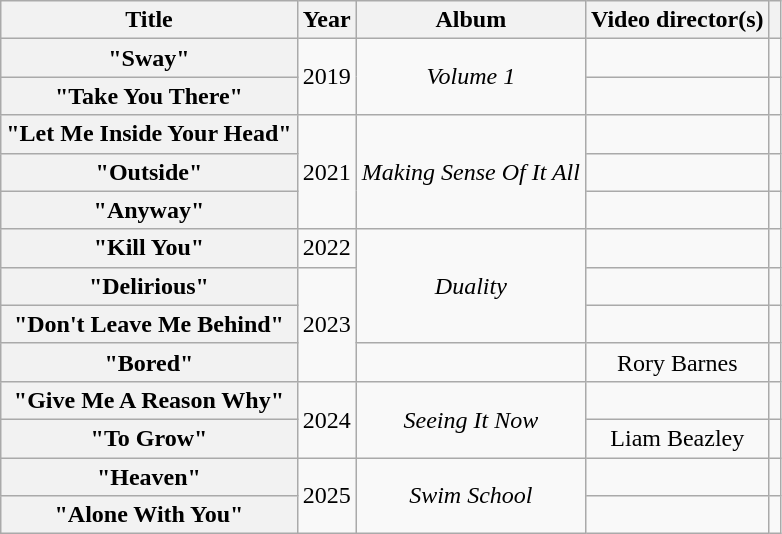<table class="wikitable plainrowheaders" style="text-align:center;">
<tr>
<th scope="col">Title</th>
<th scope="col">Year</th>
<th scope="col">Album</th>
<th scope="col">Video director(s)</th>
<th></th>
</tr>
<tr>
<th scope="row">"Sway"</th>
<td rowspan=2>2019</td>
<td rowspan=2><em>Volume 1</em></td>
<td></td>
<td></td>
</tr>
<tr>
<th scope="row">"Take You There"</th>
<td></td>
<td></td>
</tr>
<tr>
<th scope="row">"Let Me Inside Your Head"</th>
<td rowspan=3>2021</td>
<td rowspan=3><em>Making Sense Of It All</em></td>
<td></td>
<td></td>
</tr>
<tr>
<th scope="row">"Outside"</th>
<td></td>
<td></td>
</tr>
<tr>
<th scope="row">"Anyway"</th>
<td></td>
<td></td>
</tr>
<tr>
<th scope="row">"Kill You"</th>
<td>2022</td>
<td rowspan=3><em>Duality</em></td>
<td></td>
<td></td>
</tr>
<tr>
<th scope="row">"Delirious"</th>
<td rowspan=3>2023</td>
<td></td>
<td></td>
</tr>
<tr>
<th scope="row">"Don't Leave Me Behind"</th>
<td></td>
<td></td>
</tr>
<tr>
<th scope="row">"Bored"</th>
<td></td>
<td>Rory Barnes</td>
<td></td>
</tr>
<tr>
<th scope="row">"Give Me A Reason Why"</th>
<td rowspan=2>2024</td>
<td rowspan=2><em>Seeing It Now</em></td>
<td></td>
<td></td>
</tr>
<tr>
<th scope="row">"To Grow"</th>
<td>Liam Beazley</td>
<td></td>
</tr>
<tr>
<th scope="row">"Heaven"</th>
<td rowspan="2">2025</td>
<td rowspan="2"><em>Swim School</em></td>
<td></td>
<td></td>
</tr>
<tr>
<th scope="row">"Alone With You"</th>
<td></td>
<td></td>
</tr>
</table>
